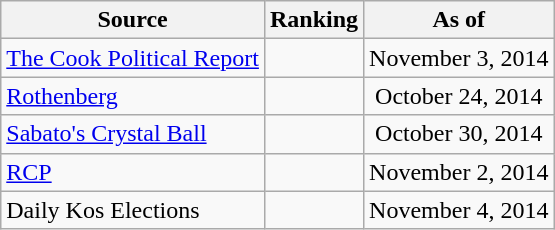<table class="wikitable" style="text-align:center">
<tr>
<th>Source</th>
<th>Ranking</th>
<th>As of</th>
</tr>
<tr>
<td align=left><a href='#'>The Cook Political Report</a></td>
<td></td>
<td>November 3, 2014</td>
</tr>
<tr>
<td align=left><a href='#'>Rothenberg</a></td>
<td></td>
<td>October 24, 2014</td>
</tr>
<tr>
<td align=left><a href='#'>Sabato's Crystal Ball</a></td>
<td></td>
<td>October 30, 2014</td>
</tr>
<tr>
<td align="left"><a href='#'>RCP</a></td>
<td></td>
<td>November 2, 2014</td>
</tr>
<tr>
<td align=left>Daily Kos Elections</td>
<td></td>
<td>November 4, 2014</td>
</tr>
</table>
